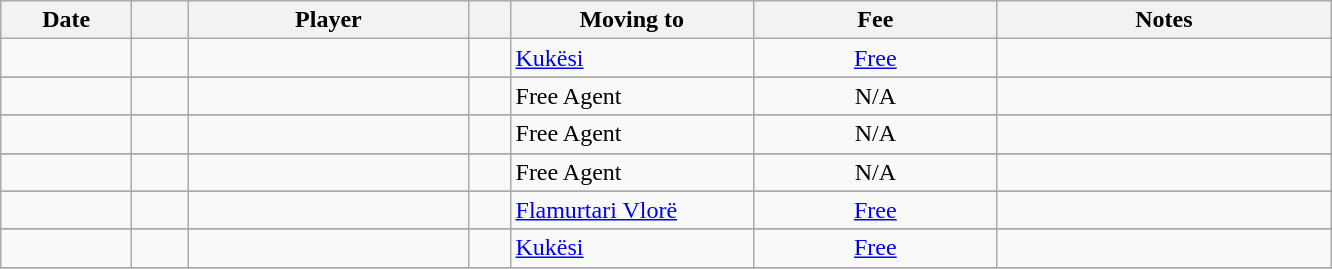<table class="wikitable sortable">
<tr>
<th style="width:80px;">Date</th>
<th style="width:30px;"></th>
<th style="width:180px;">Player</th>
<th style="width:20px;"></th>
<th style="width:155px;">Moving to</th>
<th style="width:155px;" class="unsortable">Fee</th>
<th style="width:215px;" class="unsortable">Notes</th>
</tr>
<tr>
<td></td>
<td align=center></td>
<td> </td>
<td></td>
<td> <a href='#'>Kukësi</a></td>
<td align=center><a href='#'>Free</a></td>
<td align=center></td>
</tr>
<tr>
</tr>
<tr>
<td></td>
<td align=center></td>
<td> </td>
<td></td>
<td>Free Agent</td>
<td align=center>N/A</td>
<td align=center></td>
</tr>
<tr>
</tr>
<tr>
<td></td>
<td align=center></td>
<td> </td>
<td></td>
<td>Free Agent</td>
<td align=center>N/A</td>
<td align=center></td>
</tr>
<tr>
</tr>
<tr>
<td></td>
<td align=center></td>
<td> </td>
<td></td>
<td>Free Agent</td>
<td align=center>N/A</td>
<td align=center></td>
</tr>
<tr>
</tr>
<tr>
<td></td>
<td align=center></td>
<td> </td>
<td></td>
<td> <a href='#'>Flamurtari Vlorë</a></td>
<td align=center><a href='#'>Free</a></td>
<td align=center></td>
</tr>
<tr>
</tr>
<tr>
<td></td>
<td align=center></td>
<td> </td>
<td></td>
<td> <a href='#'>Kukësi</a></td>
<td align=center><a href='#'>Free</a></td>
<td align=center></td>
</tr>
<tr>
</tr>
</table>
